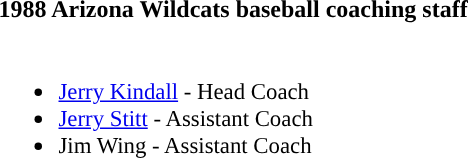<table class="toccolours">
<tr>
<th colspan="9">1988 Arizona Wildcats baseball coaching staff</th>
</tr>
<tr>
<td style="text-align: left; font-size: 95%;" valign="top"><br><ul><li><a href='#'>Jerry Kindall</a> - Head Coach</li><li><a href='#'>Jerry Stitt</a> - Assistant Coach</li><li>Jim Wing - Assistant Coach</li></ul></td>
</tr>
</table>
